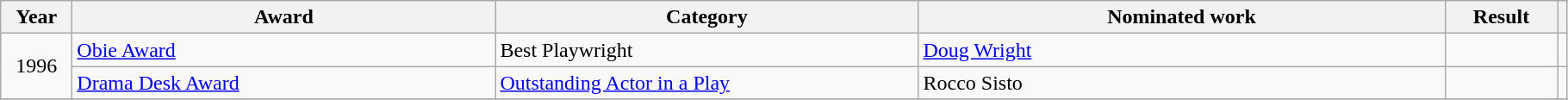<table class=wikitable>
<tr>
<th scope="col" style="width:3em;">Year</th>
<th scope="col" style="width:20em;">Award</th>
<th scope="col" style="width:20em;">Category</th>
<th scope="col" style="width:25em;">Nominated work</th>
<th scope="col" style="width:5em;">Result</th>
<th></th>
</tr>
<tr>
<td style="text-align:center;", rowspan=2>1996</td>
<td><a href='#'>Obie Award</a></td>
<td>Best Playwright</td>
<td><a href='#'>Doug Wright</a></td>
<td></td>
<td style="text-align:center;"></td>
</tr>
<tr>
<td><a href='#'>Drama Desk Award</a></td>
<td><a href='#'>Outstanding Actor in a Play</a></td>
<td>Rocco Sisto</td>
<td></td>
<td style="text-align:center;"></td>
</tr>
<tr>
</tr>
</table>
